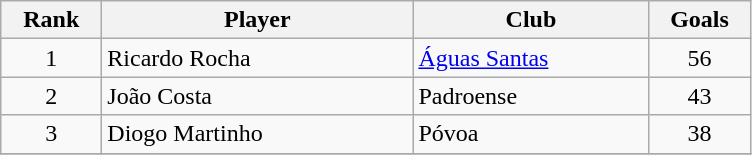<table class="wikitable sortable" style="text-align: center;">
<tr>
<th width="60">Rank </th>
<th width="200">Player</th>
<th width="150">Club</th>
<th width="60">Goals</th>
</tr>
<tr>
<td>1</td>
<td style="text-align: left;"> Ricardo Rocha</td>
<td style="text-align: left;"><a href='#'>Águas Santas</a></td>
<td>56</td>
</tr>
<tr>
<td>2</td>
<td style="text-align: left;"> João Costa</td>
<td style="text-align: left;">Padroense</td>
<td>43</td>
</tr>
<tr>
<td>3</td>
<td style="text-align: left;"> Diogo Martinho</td>
<td style="text-align: left;">Póvoa</td>
<td>38</td>
</tr>
<tr>
</tr>
</table>
